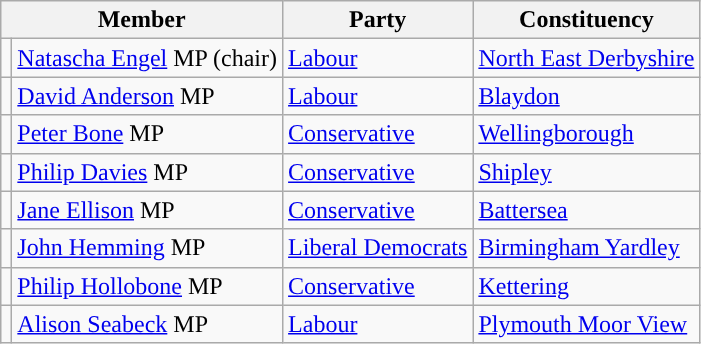<table class="wikitable">
<tr>
<th colspan="2" valign="top">Member</th>
<th valign="top">Party</th>
<th valign="top">Constituency</th>
</tr>
<tr>
<td style="color:inherit;background:"></td>
<td><a href='#'>Natascha Engel</a> MP (chair)</td>
<td><a href='#'>Labour</a></td>
<td><a href='#'>North East Derbyshire</a></td>
</tr>
<tr>
<td style="color:inherit;background:"></td>
<td><a href='#'>David Anderson</a> MP</td>
<td><a href='#'>Labour</a></td>
<td><a href='#'>Blaydon</a></td>
</tr>
<tr>
<td style="color:inherit;background:"></td>
<td><a href='#'>Peter Bone</a> MP</td>
<td><a href='#'>Conservative</a></td>
<td><a href='#'>Wellingborough</a></td>
</tr>
<tr>
<td style="color:inherit;background:"></td>
<td><a href='#'>Philip Davies</a> MP</td>
<td><a href='#'>Conservative</a></td>
<td><a href='#'>Shipley</a></td>
</tr>
<tr>
<td style="color:inherit;background:"></td>
<td><a href='#'>Jane Ellison</a> MP</td>
<td><a href='#'>Conservative</a></td>
<td><a href='#'>Battersea</a></td>
</tr>
<tr>
<td style="color:inherit;background:"></td>
<td><a href='#'>John Hemming</a> MP</td>
<td><a href='#'>Liberal Democrats</a></td>
<td><a href='#'>Birmingham Yardley</a></td>
</tr>
<tr>
<td style="color:inherit;background:"></td>
<td><a href='#'>Philip Hollobone</a> MP</td>
<td><a href='#'>Conservative</a></td>
<td><a href='#'>Kettering</a></td>
</tr>
<tr>
<td style="color:inherit;background:"></td>
<td><a href='#'>Alison Seabeck</a> MP</td>
<td><a href='#'>Labour</a></td>
<td><a href='#'>Plymouth Moor View</a></td>
</tr>
</table>
